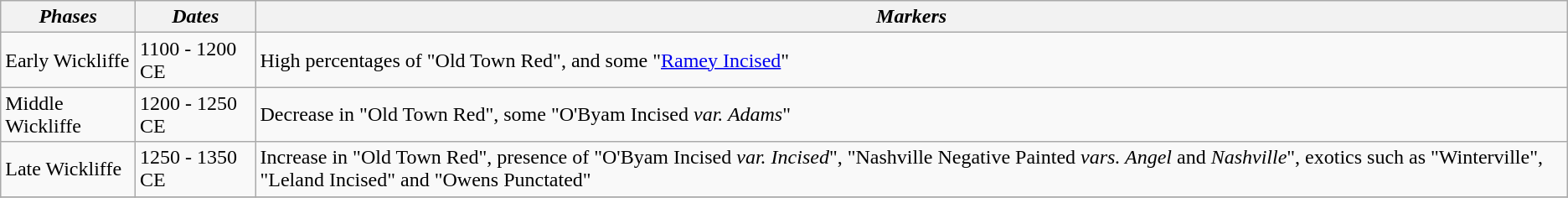<table class="wikitable">
<tr>
<th><em>Phases</em></th>
<th><em>Dates</em></th>
<th><em>Markers</em></th>
</tr>
<tr>
<td rowspan="1">Early Wickliffe</td>
<td>1100 - 1200 CE</td>
<td>High percentages of "Old Town Red", and some "<a href='#'>Ramey Incised</a>"</td>
</tr>
<tr>
<td rowspan="1">Middle Wickliffe</td>
<td>1200 - 1250 CE</td>
<td>Decrease in "Old Town Red", some "O'Byam Incised <em>var. Adams</em>"</td>
</tr>
<tr>
<td rowspan=1>Late Wickliffe</td>
<td>1250 - 1350 CE</td>
<td>Increase in "Old Town Red", presence of "O'Byam Incised <em>var. Incised</em>", "Nashville Negative Painted <em>vars. Angel</em> and <em>Nashville</em>", exotics such as "Winterville", "Leland Incised" and "Owens Punctated"</td>
</tr>
<tr>
</tr>
</table>
